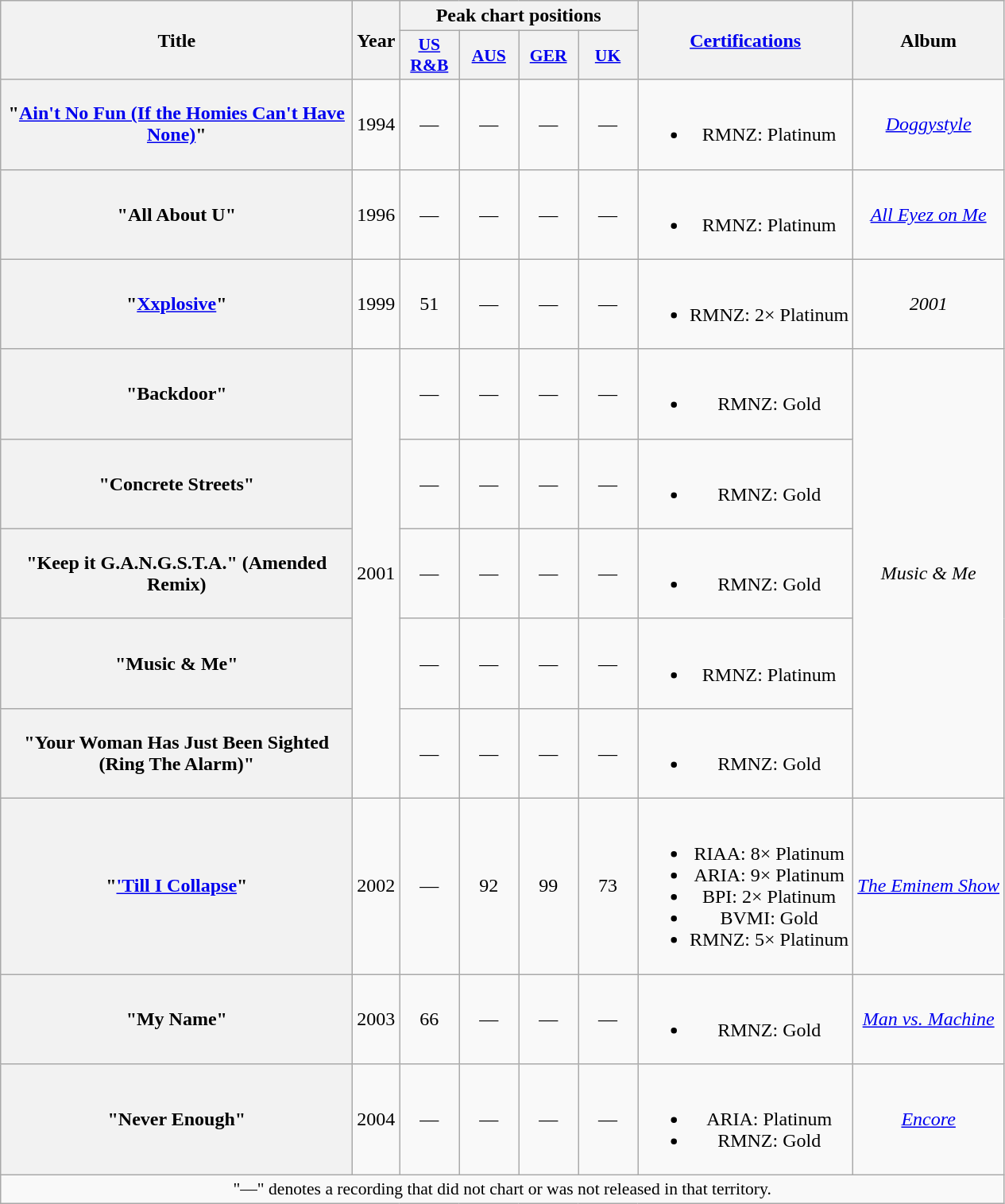<table class="wikitable plainrowheaders" style="text-align:center;">
<tr>
<th scope="col" rowspan="2" style="width:18em;">Title</th>
<th scope="col" rowspan="2">Year</th>
<th scope="col" colspan="4">Peak chart positions</th>
<th scope="col" rowspan="2"><a href='#'>Certifications</a></th>
<th scope="col" rowspan="2">Album</th>
</tr>
<tr>
<th scope="col" style="width:3em;font-size:90%;"><a href='#'>US<br>R&B</a><br></th>
<th scope="col" style="width:3em;font-size:90%;"><a href='#'>AUS</a><br></th>
<th scope="col" style="width:3em;font-size:90%;"><a href='#'>GER</a><br></th>
<th scope="col" style="width:3em;font-size:90%;"><a href='#'>UK</a><br></th>
</tr>
<tr>
<th scope="row">"<a href='#'>Ain't No Fun (If the Homies Can't Have None)</a>"<br></th>
<td>1994</td>
<td>—</td>
<td>—</td>
<td>—</td>
<td>—</td>
<td><br><ul><li>RMNZ: Platinum</li></ul></td>
<td><em><a href='#'>Doggystyle</a></em></td>
</tr>
<tr>
<th scope="row">"All About U"<br></th>
<td>1996</td>
<td>—</td>
<td>—</td>
<td>—</td>
<td>—</td>
<td><br><ul><li>RMNZ: Platinum</li></ul></td>
<td><em><a href='#'>All Eyez on Me</a></em></td>
</tr>
<tr>
<th scope="row">"<a href='#'>Xxplosive</a>"<br></th>
<td>1999</td>
<td>51</td>
<td>—</td>
<td>—</td>
<td>—</td>
<td><br><ul><li>RMNZ: 2× Platinum</li></ul></td>
<td><em>2001</em></td>
</tr>
<tr>
<th scope="row">"Backdoor"</th>
<td rowspan=5>2001</td>
<td>—</td>
<td>—</td>
<td>—</td>
<td>—</td>
<td><br><ul><li>RMNZ: Gold</li></ul></td>
<td rowspan=5><em>Music & Me</em></td>
</tr>
<tr>
<th scope="row">"Concrete Streets"</th>
<td>—</td>
<td>—</td>
<td>—</td>
<td>—</td>
<td><br><ul><li>RMNZ: Gold</li></ul></td>
</tr>
<tr>
<th scope="row">"Keep it G.A.N.G.S.T.A." (Amended Remix)<br></th>
<td>—</td>
<td>—</td>
<td>—</td>
<td>—</td>
<td><br><ul><li>RMNZ: Gold</li></ul></td>
</tr>
<tr>
<th scope="row">"Music & Me"</th>
<td>—</td>
<td>—</td>
<td>—</td>
<td>—</td>
<td><br><ul><li>RMNZ: Platinum</li></ul></td>
</tr>
<tr>
<th scope="row">"Your Woman Has Just Been Sighted (Ring The Alarm)"<br></th>
<td>—</td>
<td>—</td>
<td>—</td>
<td>—</td>
<td><br><ul><li>RMNZ: Gold</li></ul></td>
</tr>
<tr>
<th scope="row">"<a href='#'>'Till I Collapse</a>"<br></th>
<td>2002</td>
<td>—</td>
<td>92</td>
<td>99</td>
<td>73</td>
<td><br><ul><li>RIAA: 8× Platinum</li><li>ARIA: 9× Platinum</li><li>BPI: 2× Platinum</li><li>BVMI: Gold</li><li>RMNZ: 5× Platinum</li></ul></td>
<td><em><a href='#'>The Eminem Show</a></em></td>
</tr>
<tr>
<th scope="row">"My Name"<br></th>
<td>2003</td>
<td>66</td>
<td>—</td>
<td>—</td>
<td>—</td>
<td><br><ul><li>RMNZ: Gold</li></ul></td>
<td><em><a href='#'>Man vs. Machine</a></em></td>
</tr>
<tr>
<th scope="row">"Never Enough"<br></th>
<td>2004</td>
<td>—</td>
<td>—</td>
<td>—</td>
<td>—</td>
<td><br><ul><li>ARIA: Platinum</li><li>RMNZ: Gold</li></ul></td>
<td><em><a href='#'>Encore</a></em></td>
</tr>
<tr>
<td colspan="14" style="font-size:90%">"—" denotes a recording that did not chart or was not released in that territory.</td>
</tr>
</table>
